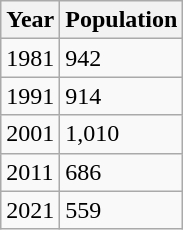<table class=wikitable>
<tr>
<th>Year</th>
<th>Population</th>
</tr>
<tr>
<td>1981</td>
<td>942</td>
</tr>
<tr>
<td>1991</td>
<td>914</td>
</tr>
<tr>
<td>2001</td>
<td>1,010</td>
</tr>
<tr>
<td>2011</td>
<td>686</td>
</tr>
<tr>
<td>2021</td>
<td>559</td>
</tr>
</table>
